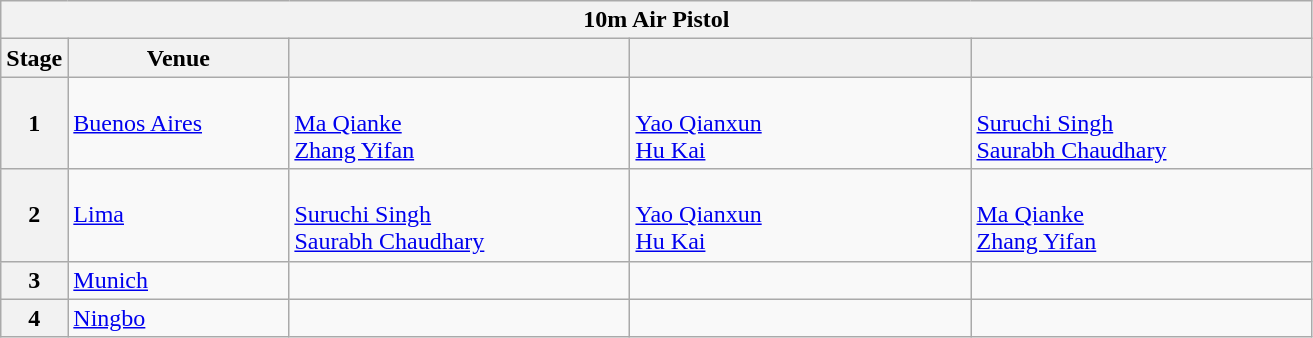<table class="wikitable">
<tr>
<th colspan="5">10m Air Pistol</th>
</tr>
<tr>
<th>Stage</th>
<th width=140>Venue</th>
<th width=220></th>
<th width=220></th>
<th width=220></th>
</tr>
<tr>
<th>1</th>
<td> <a href='#'>Buenos Aires</a></td>
<td><br><a href='#'>Ma Qianke</a><br><a href='#'>Zhang Yifan</a></td>
<td><br><a href='#'>Yao Qianxun</a><br><a href='#'>Hu Kai</a></td>
<td><br><a href='#'>Suruchi Singh</a><br><a href='#'>Saurabh Chaudhary</a></td>
</tr>
<tr>
<th>2</th>
<td> <a href='#'>Lima</a></td>
<td><br><a href='#'>Suruchi Singh</a><br><a href='#'>Saurabh Chaudhary</a></td>
<td><br><a href='#'>Yao Qianxun</a><br><a href='#'>Hu Kai</a></td>
<td><br><a href='#'>Ma Qianke</a><br><a href='#'>Zhang Yifan</a></td>
</tr>
<tr>
<th>3</th>
<td> <a href='#'>Munich</a></td>
<td></td>
<td></td>
<td></td>
</tr>
<tr>
<th>4</th>
<td> <a href='#'>Ningbo</a></td>
<td></td>
<td></td>
<td></td>
</tr>
</table>
